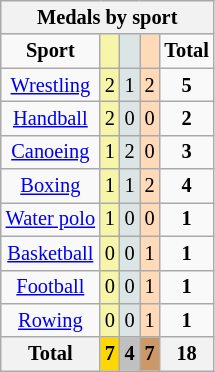<table class="wikitable" style="font-size:85%">
<tr style="background:#efefef;">
<th colspan=5>Medals by sport</th>
</tr>
<tr align=center>
<td><strong>Sport</strong></td>
<td bgcolor=#f7f6a8></td>
<td bgcolor=#dce5e5></td>
<td bgcolor=#ffdab9></td>
<td><strong>Total</strong></td>
</tr>
<tr align=center>
<td><a href='#'>Wrestling</a></td>
<td style="background:#F7F6A8;">2</td>
<td style="background:#DCE5E5;">1</td>
<td style="background:#FFDAB9;">2</td>
<td><strong>5</strong></td>
</tr>
<tr align=center>
<td><a href='#'>Handball</a></td>
<td style="background:#F7F6A8;">2</td>
<td style="background:#DCE5E5;">0</td>
<td style="background:#FFDAB9;">0</td>
<td><strong>2</strong></td>
</tr>
<tr align=center>
<td><a href='#'>Canoeing</a></td>
<td style="background:#F7F6A8;">1</td>
<td style="background:#DCE5E5;">2</td>
<td style="background:#FFDAB9;">0</td>
<td><strong>3</strong></td>
</tr>
<tr align=center>
<td><a href='#'>Boxing</a></td>
<td style="background:#F7F6A8;">1</td>
<td style="background:#DCE5E5;">1</td>
<td style="background:#FFDAB9;">2</td>
<td><strong>4</strong></td>
</tr>
<tr align=center>
<td><a href='#'>Water polo</a></td>
<td style="background:#F7F6A8;">1</td>
<td style="background:#DCE5E5;">0</td>
<td style="background:#FFDAB9;">0</td>
<td><strong>1</strong></td>
</tr>
<tr align=center>
<td><a href='#'>Basketball</a></td>
<td style="background:#F7F6A8;">0</td>
<td style="background:#DCE5E5;">0</td>
<td style="background:#FFDAB9;">1</td>
<td><strong>1</strong></td>
</tr>
<tr align=center>
<td><a href='#'>Football</a></td>
<td style="background:#F7F6A8;">0</td>
<td style="background:#DCE5E5;">0</td>
<td style="background:#FFDAB9;">1</td>
<td><strong>1</strong></td>
</tr>
<tr align=center>
<td><a href='#'>Rowing</a></td>
<td style="background:#F7F6A8;">0</td>
<td style="background:#DCE5E5;">0</td>
<td style="background:#FFDAB9;">1</td>
<td><strong>1</strong></td>
</tr>
<tr align=center>
<th>Total</th>
<th style="background:gold;">7</th>
<th style="background:silver;">4</th>
<th style="background:#c96;">7</th>
<th>18</th>
</tr>
</table>
